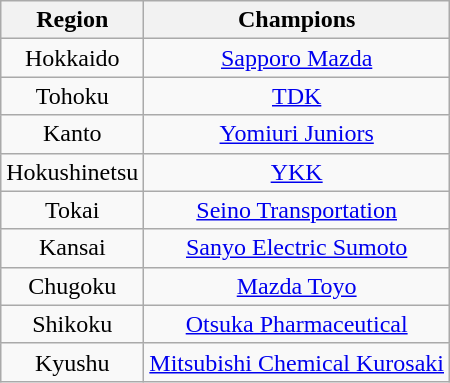<table class="wikitable" style="text-align:center;">
<tr>
<th>Region</th>
<th>Champions</th>
</tr>
<tr>
<td>Hokkaido</td>
<td><a href='#'>Sapporo Mazda</a></td>
</tr>
<tr>
<td>Tohoku</td>
<td><a href='#'>TDK</a></td>
</tr>
<tr>
<td>Kanto</td>
<td><a href='#'>Yomiuri Juniors</a></td>
</tr>
<tr>
<td>Hokushinetsu</td>
<td><a href='#'>YKK</a></td>
</tr>
<tr>
<td>Tokai</td>
<td><a href='#'>Seino Transportation</a></td>
</tr>
<tr>
<td>Kansai</td>
<td><a href='#'>Sanyo Electric Sumoto</a></td>
</tr>
<tr>
<td>Chugoku</td>
<td><a href='#'>Mazda Toyo</a></td>
</tr>
<tr>
<td>Shikoku</td>
<td><a href='#'>Otsuka Pharmaceutical</a></td>
</tr>
<tr>
<td>Kyushu</td>
<td><a href='#'>Mitsubishi Chemical Kurosaki</a></td>
</tr>
</table>
